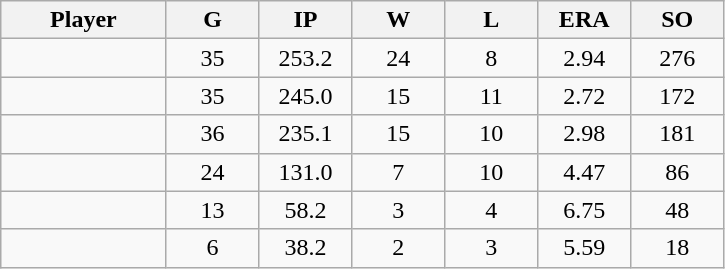<table class="wikitable sortable">
<tr>
<th bgcolor="#DDDDFF" width="16%">Player</th>
<th bgcolor="#DDDDFF" width="9%">G</th>
<th bgcolor="#DDDDFF" width="9%">IP</th>
<th bgcolor="#DDDDFF" width="9%">W</th>
<th bgcolor="#DDDDFF" width="9%">L</th>
<th bgcolor="#DDDDFF" width="9%">ERA</th>
<th bgcolor="#DDDDFF" width="9%">SO</th>
</tr>
<tr align="center">
<td></td>
<td>35</td>
<td>253.2</td>
<td>24</td>
<td>8</td>
<td>2.94</td>
<td>276</td>
</tr>
<tr align="center">
<td></td>
<td>35</td>
<td>245.0</td>
<td>15</td>
<td>11</td>
<td>2.72</td>
<td>172</td>
</tr>
<tr align="center">
<td></td>
<td>36</td>
<td>235.1</td>
<td>15</td>
<td>10</td>
<td>2.98</td>
<td>181</td>
</tr>
<tr align="center">
<td></td>
<td>24</td>
<td>131.0</td>
<td>7</td>
<td>10</td>
<td>4.47</td>
<td>86</td>
</tr>
<tr align="center">
<td></td>
<td>13</td>
<td>58.2</td>
<td>3</td>
<td>4</td>
<td>6.75</td>
<td>48</td>
</tr>
<tr align="center">
<td></td>
<td>6</td>
<td>38.2</td>
<td>2</td>
<td>3</td>
<td>5.59</td>
<td>18</td>
</tr>
</table>
